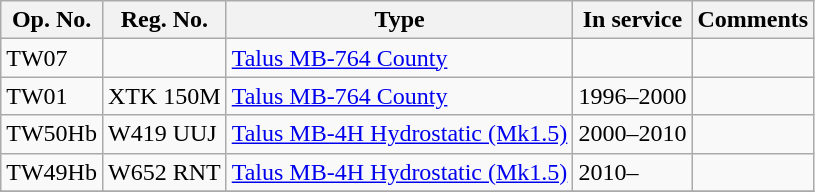<table class="wikitable">
<tr>
<th>Op. No.</th>
<th>Reg. No.</th>
<th>Type</th>
<th>In service</th>
<th>Comments</th>
</tr>
<tr>
<td>TW07</td>
<td></td>
<td><a href='#'>Talus MB-764 County</a></td>
<td></td>
<td></td>
</tr>
<tr>
<td>TW01</td>
<td>XTK 150M</td>
<td><a href='#'>Talus MB-764 County</a></td>
<td>1996–2000</td>
<td></td>
</tr>
<tr>
<td>TW50Hb</td>
<td>W419 UUJ</td>
<td><a href='#'>Talus MB-4H Hydrostatic (Mk1.5)</a></td>
<td>2000–2010</td>
<td></td>
</tr>
<tr>
<td>TW49Hb</td>
<td>W652 RNT</td>
<td><a href='#'>Talus MB-4H Hydrostatic (Mk1.5)</a></td>
<td>2010–</td>
<td></td>
</tr>
<tr>
</tr>
</table>
